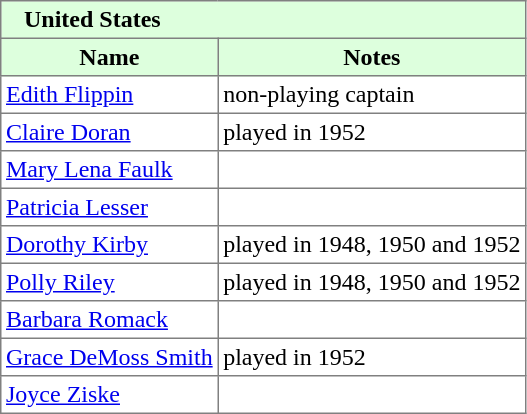<table border="1" cellpadding="3" style="border-collapse: collapse;">
<tr style="background:#ddffdd;">
<td colspan="6">   <strong>United States</strong></td>
</tr>
<tr style="background:#ddffdd;">
<th>Name</th>
<th>Notes</th>
</tr>
<tr>
<td><a href='#'>Edith Flippin</a></td>
<td>non-playing captain</td>
</tr>
<tr>
<td><a href='#'>Claire Doran</a></td>
<td>played in 1952</td>
</tr>
<tr>
<td><a href='#'>Mary Lena Faulk</a></td>
<td></td>
</tr>
<tr>
<td><a href='#'>Patricia Lesser</a></td>
<td></td>
</tr>
<tr>
<td><a href='#'>Dorothy Kirby</a></td>
<td>played in 1948, 1950 and 1952</td>
</tr>
<tr>
<td><a href='#'>Polly Riley</a></td>
<td>played in 1948, 1950 and 1952</td>
</tr>
<tr>
<td><a href='#'>Barbara Romack</a></td>
<td></td>
</tr>
<tr>
<td><a href='#'>Grace DeMoss Smith</a></td>
<td>played in 1952</td>
</tr>
<tr>
<td><a href='#'>Joyce Ziske</a></td>
<td></td>
</tr>
</table>
